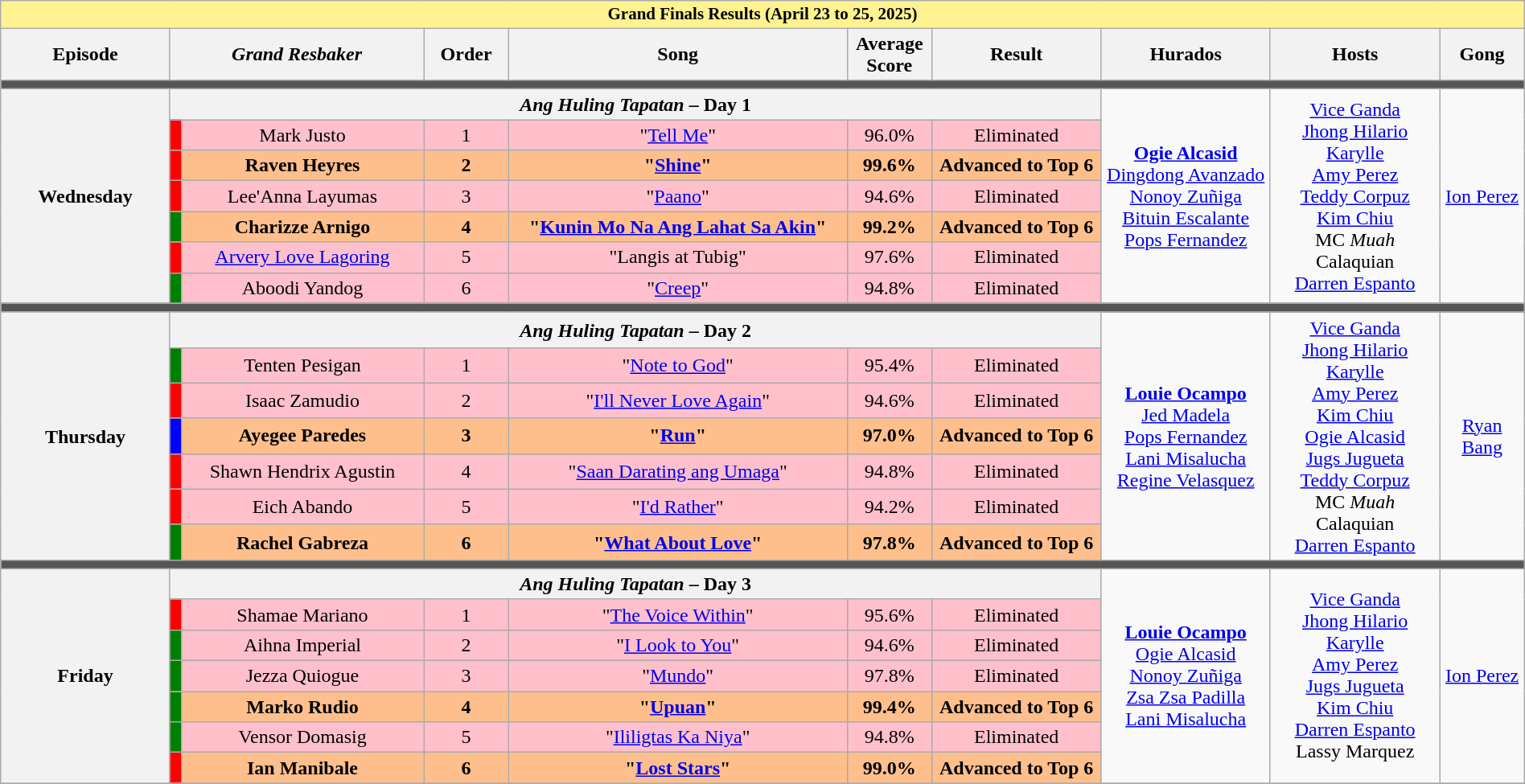<table class="wikitable mw-collapsible mw-collapsed" style="text-align:center; width:100%;">
<tr>
<th colspan="10" style="background-color:#fff291;font-size:14px">Grand Finals Results (April 23 to 25, 2025)</th>
</tr>
<tr>
<th width="10%">Episode</th>
<th colspan="2" width="15%"><em>Grand Resbaker</em></th>
<th width="05%">Order</th>
<th width="20%">Song</th>
<th width="5%">Average Score</th>
<th width="10%">Result</th>
<th width="10%">Hurados</th>
<th width="10%">Hosts</th>
<th width="05%">Gong</th>
</tr>
<tr>
<td colspan="10" style="background:#555;"></td>
</tr>
<tr>
<th rowspan="7">Wednesday<br></th>
<th colspan="6"><em>Ang Huling Tapatan</em> – Day 1</th>
<td rowspan="7"><strong><a href='#'>Ogie Alcasid</a></strong><br><a href='#'>Dingdong Avanzado</a><br><a href='#'>Nonoy Zuñiga</a><br><a href='#'>Bituin Escalante</a><br><a href='#'>Pops Fernandez</a></td>
<td rowspan="7"><a href='#'>Vice Ganda</a><br><a href='#'>Jhong Hilario</a><br><a href='#'>Karylle</a><br><a href='#'>Amy Perez</a><br><a href='#'>Teddy Corpuz</a><br><a href='#'>Kim Chiu</a><br>MC <em>Muah</em> Calaquian<br><a href='#'>Darren Espanto</a></td>
<td rowspan="7"><a href='#'>Ion Perez</a></td>
</tr>
<tr style="background:pink;">
<td style="background:red;"></td>
<td>Mark Justo</td>
<td>1</td>
<td>"<a href='#'>Tell Me</a>"</td>
<td>96.0%</td>
<td>Eliminated</td>
</tr>
<tr style="background:#FFBF8C;">
<td style="background:red;"></td>
<td><strong>Raven Heyres</strong></td>
<td><strong>2</strong></td>
<td><strong>"<a href='#'>Shine</a>"</strong></td>
<td><strong>99.6%</strong></td>
<td><strong>Advanced to Top 6</strong></td>
</tr>
<tr style="background:pink;">
<td style="background:red;"></td>
<td>Lee'Anna Layumas</td>
<td>3</td>
<td>"<a href='#'>Paano</a>"</td>
<td>94.6%</td>
<td>Eliminated</td>
</tr>
<tr style="background:#FFBF8C;">
<td style="background:green;"></td>
<td><strong>Charizze Arnigo</strong></td>
<td><strong>4</strong></td>
<td><strong>"<a href='#'>Kunin Mo Na Ang Lahat Sa Akin</a>"</strong></td>
<td><strong>99.2%</strong></td>
<td><strong>Advanced to Top 6</strong></td>
</tr>
<tr style="background:pink;">
<td style="background:red;"></td>
<td><a href='#'>Arvery Love Lagoring</a></td>
<td>5</td>
<td>"Langis at Tubig"</td>
<td>97.6%</td>
<td>Eliminated</td>
</tr>
<tr style="background:pink;">
<td style="background:green;"></td>
<td>Aboodi Yandog</td>
<td>6</td>
<td>"<a href='#'>Creep</a>"</td>
<td>94.8%</td>
<td>Eliminated</td>
</tr>
<tr>
<td colspan="10" style="background:#555;"></td>
</tr>
<tr>
<th rowspan="7">Thursday<br></th>
<th colspan="6"><em>Ang Huling Tapatan</em> – Day 2</th>
<td rowspan="7"><strong><a href='#'>Louie Ocampo</a></strong><br><a href='#'>Jed Madela</a><br><a href='#'>Pops Fernandez</a><br><a href='#'>Lani Misalucha</a><br><a href='#'>Regine Velasquez</a></td>
<td rowspan="7"><a href='#'>Vice Ganda</a><br><a href='#'>Jhong Hilario</a><br><a href='#'>Karylle</a><br><a href='#'>Amy Perez</a><br><a href='#'>Kim Chiu</a><br><a href='#'>Ogie Alcasid</a><br><a href='#'>Jugs Jugueta</a><br><a href='#'>Teddy Corpuz</a><br>MC <em>Muah</em> Calaquian<br><a href='#'>Darren Espanto</a></td>
<td rowspan="7"><a href='#'>Ryan Bang</a></td>
</tr>
<tr style="background:pink;">
<td style="background:green;"></td>
<td>Tenten Pesigan</td>
<td>1</td>
<td>"<a href='#'>Note to God</a>"</td>
<td>95.4%</td>
<td>Eliminated</td>
</tr>
<tr style="background:pink;">
<td style="background:red;"></td>
<td>Isaac Zamudio</td>
<td>2</td>
<td>"<a href='#'>I'll Never Love Again</a>"</td>
<td>94.6%</td>
<td>Eliminated</td>
</tr>
<tr style="background:#FFBF8C;">
<td style="background:blue;"></td>
<td><strong>Ayegee Paredes</strong></td>
<td><strong>3</strong></td>
<td><strong>"<a href='#'>Run</a>"</strong></td>
<td><strong>97.0%</strong></td>
<td><strong>Advanced to Top 6</strong></td>
</tr>
<tr style="background:pink;">
<td style="background:red;"></td>
<td>Shawn Hendrix Agustin</td>
<td>4</td>
<td>"<a href='#'>Saan Darating ang Umaga</a>"</td>
<td>94.8%</td>
<td>Eliminated</td>
</tr>
<tr style="background:pink;">
<td style="background:red;"></td>
<td>Eich Abando</td>
<td>5</td>
<td>"<a href='#'>I'd Rather</a>"</td>
<td>94.2%</td>
<td>Eliminated</td>
</tr>
<tr style="background:#FFBF8C;">
<td style="background:green;"></td>
<td><strong>Rachel Gabreza</strong></td>
<td><strong>6</strong></td>
<td><strong>"<a href='#'>What About Love</a>"</strong></td>
<td><strong>97.8%</strong></td>
<td><strong>Advanced to Top 6</strong></td>
</tr>
<tr>
<td colspan="10" style="background:#555;"></td>
</tr>
<tr>
<th rowspan="7">Friday<br></th>
<th colspan="6"><em>Ang Huling Tapatan</em> – Day 3</th>
<td rowspan="7"><strong><a href='#'>Louie Ocampo</a></strong><br><a href='#'>Ogie Alcasid</a><br><a href='#'>Nonoy Zuñiga</a><br><a href='#'>Zsa Zsa Padilla</a><br><a href='#'>Lani Misalucha</a></td>
<td rowspan="7"><a href='#'>Vice Ganda</a><br><a href='#'>Jhong Hilario</a><br><a href='#'>Karylle</a><br><a href='#'>Amy Perez</a><br><a href='#'>Jugs Jugueta</a><br><a href='#'>Kim Chiu</a><br><a href='#'>Darren Espanto</a><br>Lassy Marquez</td>
<td rowspan="7"><a href='#'>Ion Perez</a></td>
</tr>
<tr style="background:pink;">
<td style="background:red;"></td>
<td>Shamae Mariano</td>
<td>1</td>
<td>"<a href='#'>The Voice Within</a>"</td>
<td>95.6%</td>
<td>Eliminated</td>
</tr>
<tr style="background:pink;">
<td style="background:green;"></td>
<td>Aihna Imperial</td>
<td>2</td>
<td>"<a href='#'>I Look to You</a>"</td>
<td>94.6%</td>
<td>Eliminated</td>
</tr>
<tr style="background:pink;">
<td style="background:green;"></td>
<td>Jezza Quiogue</td>
<td>3</td>
<td>"<a href='#'>Mundo</a>"</td>
<td>97.8%</td>
<td>Eliminated</td>
</tr>
<tr style="background:#FFBF8C;">
<td style="background:green;"></td>
<td><strong>Marko Rudio</strong></td>
<td><strong>4</strong></td>
<td><strong>"<a href='#'>Upuan</a>"</strong></td>
<td><strong>99.4%</strong></td>
<td><strong>Advanced to Top 6</strong></td>
</tr>
<tr style="background:pink;">
<td style="background:green;"></td>
<td>Vensor Domasig</td>
<td>5</td>
<td>"<a href='#'>Ililigtas Ka Niya</a>"</td>
<td>94.8%</td>
<td>Eliminated</td>
</tr>
<tr style="background:#FFBF8C;">
<td style="background:red;"></td>
<td><strong>Ian Manibale</strong></td>
<td><strong>6</strong></td>
<td><strong>"<a href='#'>Lost Stars</a>"</strong></td>
<td><strong>99.0%</strong></td>
<td><strong>Advanced to Top 6</strong></td>
</tr>
<tr>
</tr>
</table>
